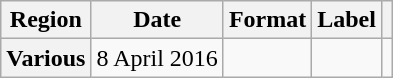<table class="wikitable plainrowheaders">
<tr>
<th scope="col">Region</th>
<th scope="col">Date</th>
<th scope="col">Format</th>
<th scope="col">Label</th>
<th scope="col"></th>
</tr>
<tr>
<th scope="row">Various</th>
<td>8 April 2016</td>
<td></td>
<td></td>
<td></td>
</tr>
</table>
